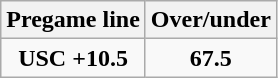<table class="wikitable">
<tr align="center">
<th style=>Pregame line</th>
<th style=>Over/under</th>
</tr>
<tr align="center">
<td><strong>USC +10.5</strong></td>
<td><strong>67.5</strong></td>
</tr>
</table>
